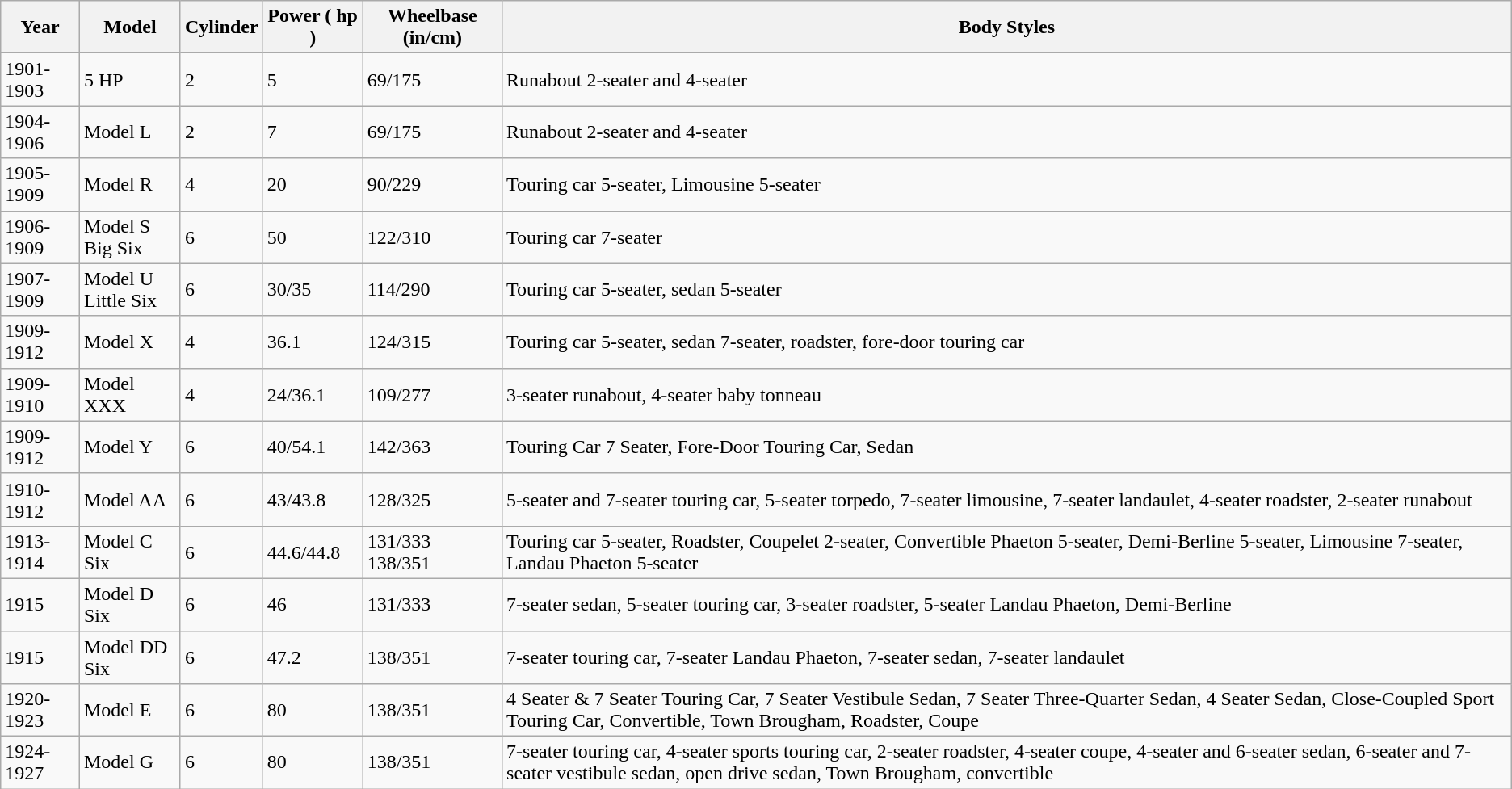<table class="wikitable sortable">
<tr>
<th>Year</th>
<th>Model</th>
<th>Cylinder</th>
<th>Power ( hp )</th>
<th>Wheelbase (in/cm)</th>
<th>Body Styles</th>
</tr>
<tr>
<td>1901-1903</td>
<td>5 HP</td>
<td>2</td>
<td>5</td>
<td>69/175</td>
<td>Runabout 2-seater and 4-seater</td>
</tr>
<tr>
<td>1904-1906</td>
<td>Model L </td>
<td>2</td>
<td>7</td>
<td>69/175</td>
<td>Runabout 2-seater and 4-seater</td>
</tr>
<tr>
<td>1905-1909</td>
<td>Model R </td>
<td>4</td>
<td>20</td>
<td>90/229</td>
<td>Touring car 5-seater, Limousine 5-seater</td>
</tr>
<tr>
<td>1906-1909</td>
<td>Model S<br>Big Six </td>
<td>6</td>
<td>50</td>
<td>122/310</td>
<td>Touring car 7-seater</td>
</tr>
<tr>
<td>1907-1909</td>
<td>Model U <br>Little Six</td>
<td>6</td>
<td>30/35</td>
<td>114/290</td>
<td>Touring car 5-seater, sedan 5-seater</td>
</tr>
<tr>
<td>1909-1912</td>
<td>Model X </td>
<td>4</td>
<td>36.1</td>
<td>124/315</td>
<td>Touring car 5-seater, sedan 7-seater, roadster, fore-door touring car</td>
</tr>
<tr>
<td>1909-1910</td>
<td>Model XXX </td>
<td>4</td>
<td>24/36.1</td>
<td>109/277</td>
<td>3-seater runabout, 4-seater baby tonneau</td>
</tr>
<tr>
<td>1909-1912</td>
<td>Model Y </td>
<td>6</td>
<td>40/54.1</td>
<td>142/363</td>
<td>Touring Car 7 Seater, Fore-Door Touring Car, Sedan</td>
</tr>
<tr>
<td>1910-1912</td>
<td>Model AA </td>
<td>6</td>
<td>43/43.8</td>
<td>128/325</td>
<td>5-seater and 7-seater touring car, 5-seater torpedo, 7-seater limousine, 7-seater landaulet, 4-seater roadster, 2-seater runabout</td>
</tr>
<tr>
<td>1913-1914</td>
<td>Model C Six</td>
<td>6</td>
<td>44.6/44.8</td>
<td>131/333<br>138/351</td>
<td>Touring car 5-seater, Roadster, Coupelet 2-seater, Convertible Phaeton 5-seater, Demi-Berline 5-seater, Limousine 7-seater, Landau Phaeton 5-seater</td>
</tr>
<tr>
<td>1915</td>
<td>Model D Six</td>
<td>6</td>
<td>46</td>
<td>131/333</td>
<td>7-seater sedan, 5-seater touring car, 3-seater roadster, 5-seater Landau Phaeton, Demi-Berline</td>
</tr>
<tr>
<td>1915</td>
<td>Model DD Six</td>
<td>6</td>
<td>47.2</td>
<td>138/351</td>
<td>7-seater touring car, 7-seater Landau Phaeton, 7-seater sedan, 7-seater landaulet</td>
</tr>
<tr>
<td>1920-1923</td>
<td>Model E</td>
<td>6</td>
<td>80</td>
<td>138/351</td>
<td>4 Seater & 7 Seater Touring Car, 7 Seater Vestibule Sedan, 7 Seater Three-Quarter Sedan, 4 Seater Sedan, Close-Coupled Sport Touring Car, Convertible, Town Brougham, Roadster, Coupe</td>
</tr>
<tr>
<td>1924-1927</td>
<td>Model G</td>
<td>6</td>
<td>80</td>
<td>138/351</td>
<td>7-seater touring car, 4-seater sports touring car, 2-seater roadster, 4-seater coupe, 4-seater and 6-seater sedan, 6-seater and 7-seater vestibule sedan, open drive sedan, Town Brougham, convertible</td>
</tr>
</table>
